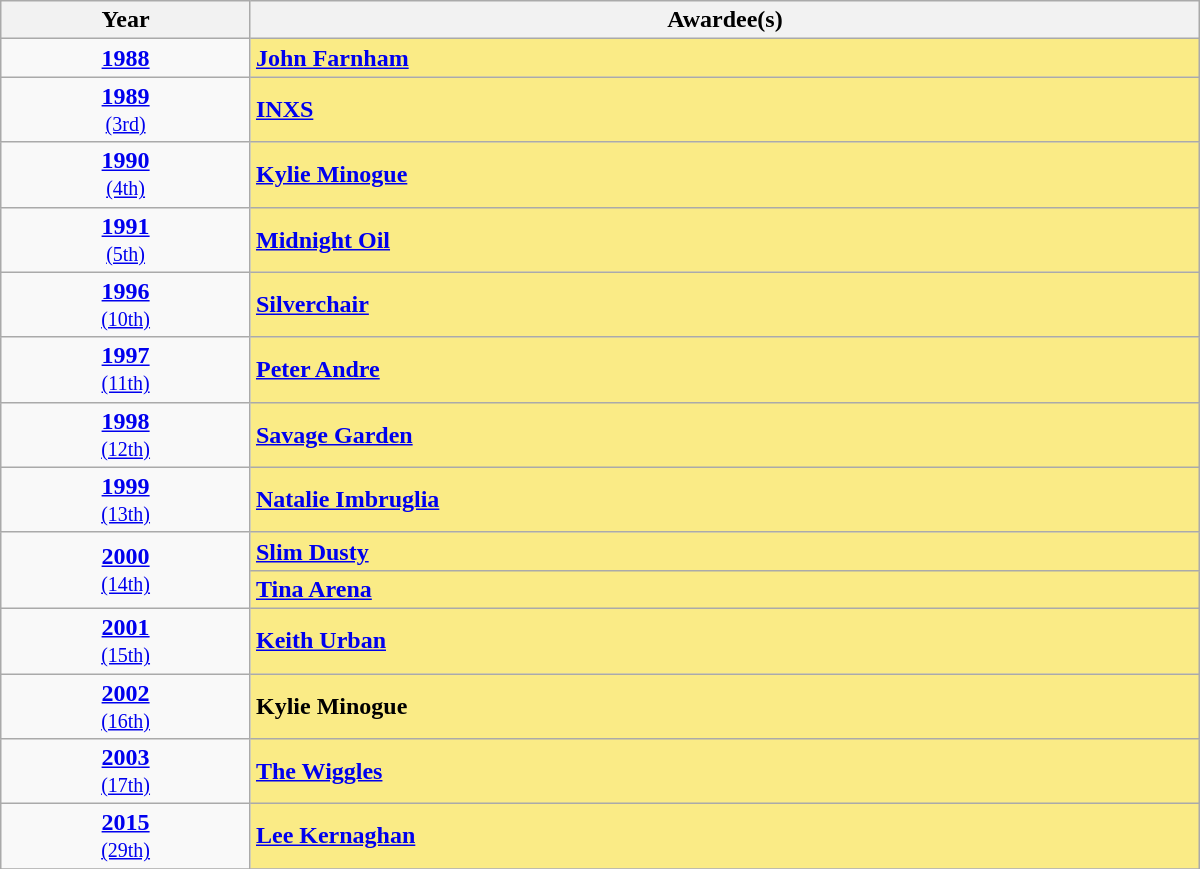<table class="sortable wikitable">
<tr>
<th width="5%">Year</th>
<th width="19%">Awardee(s)</th>
</tr>
<tr>
<td align="center"><strong><a href='#'>1988</a></strong><br></td>
<td style="background:#FAEB86"><strong><a href='#'>John Farnham</a></strong></td>
</tr>
<tr>
<td align="center"><strong><a href='#'>1989</a></strong><br><small><a href='#'>(3rd)</a></small></td>
<td style="background:#FAEB86"><strong><a href='#'>INXS</a></strong></td>
</tr>
<tr>
<td align="center"><strong><a href='#'>1990</a></strong><br><small><a href='#'>(4th)</a></small></td>
<td style="background:#FAEB86"><strong><a href='#'>Kylie Minogue</a></strong></td>
</tr>
<tr>
<td align="center"><strong><a href='#'>1991</a></strong><br><small><a href='#'>(5th)</a></small></td>
<td style="background:#FAEB86"><strong><a href='#'>Midnight Oil</a></strong></td>
</tr>
<tr>
<td align="center"><strong><a href='#'>1996</a></strong><br><small><a href='#'>(10th)</a></small></td>
<td style="background:#FAEB86"><strong><a href='#'>Silverchair</a></strong></td>
</tr>
<tr>
<td align="center"><strong><a href='#'>1997</a></strong><br><small><a href='#'>(11th)</a></small></td>
<td style="background:#FAEB86"><strong><a href='#'>Peter Andre</a></strong></td>
</tr>
<tr>
<td align="center"><strong><a href='#'>1998</a></strong><br><small><a href='#'>(12th)</a></small></td>
<td style="background:#FAEB86"><strong><a href='#'>Savage Garden</a></strong></td>
</tr>
<tr>
<td align="center"><strong><a href='#'>1999</a></strong><br><small><a href='#'>(13th)</a></small></td>
<td style="background:#FAEB86"><strong><a href='#'>Natalie Imbruglia</a></strong></td>
</tr>
<tr>
<td rowspan="2" align="center"><strong><a href='#'>2000</a></strong><br><small><a href='#'>(14th)</a></small></td>
<td style="background:#FAEB86"><strong><a href='#'>Slim Dusty</a></strong></td>
</tr>
<tr>
<td style="background:#FAEB86"><strong><a href='#'>Tina Arena</a></strong></td>
</tr>
<tr>
<td align="center"><strong><a href='#'>2001</a></strong><br><small><a href='#'>(15th)</a></small></td>
<td style="background:#FAEB86"><strong><a href='#'>Keith Urban</a></strong></td>
</tr>
<tr>
<td align="center"><strong><a href='#'>2002</a></strong><br><small><a href='#'>(16th)</a></small></td>
<td style="background:#FAEB86"><strong>Kylie Minogue</strong></td>
</tr>
<tr>
<td align="center"><strong><a href='#'>2003</a></strong><br><small><a href='#'>(17th)</a></small></td>
<td style="background:#FAEB86"><strong><a href='#'>The Wiggles</a></strong></td>
</tr>
<tr>
<td align="center"><strong><a href='#'>2015</a></strong><br><small><a href='#'>(29th)</a></small></td>
<td style="background:#FAEB86"><strong><a href='#'>Lee Kernaghan</a></strong></td>
</tr>
<tr>
</tr>
</table>
